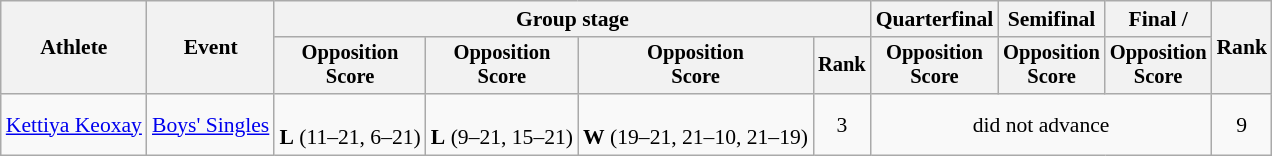<table class="wikitable" style="font-size:90%">
<tr>
<th rowspan=2>Athlete</th>
<th rowspan=2>Event</th>
<th colspan=4>Group stage</th>
<th>Quarterfinal</th>
<th>Semifinal</th>
<th>Final / </th>
<th rowspan=2>Rank</th>
</tr>
<tr style="font-size:95%">
<th>Opposition<br>Score</th>
<th>Opposition<br>Score</th>
<th>Opposition<br>Score</th>
<th>Rank</th>
<th>Opposition<br>Score</th>
<th>Opposition<br>Score</th>
<th>Opposition<br>Score</th>
</tr>
<tr align=center>
<td align=left><a href='#'>Kettiya Keoxay</a></td>
<td align=left><a href='#'>Boys' Singles</a></td>
<td><br><strong>L</strong> (11–21, 6–21)</td>
<td><br><strong>L</strong> (9–21, 15–21)</td>
<td><br><strong>W</strong> (19–21, 21–10, 21–19)</td>
<td>3</td>
<td colspan=3>did not advance</td>
<td>9</td>
</tr>
</table>
